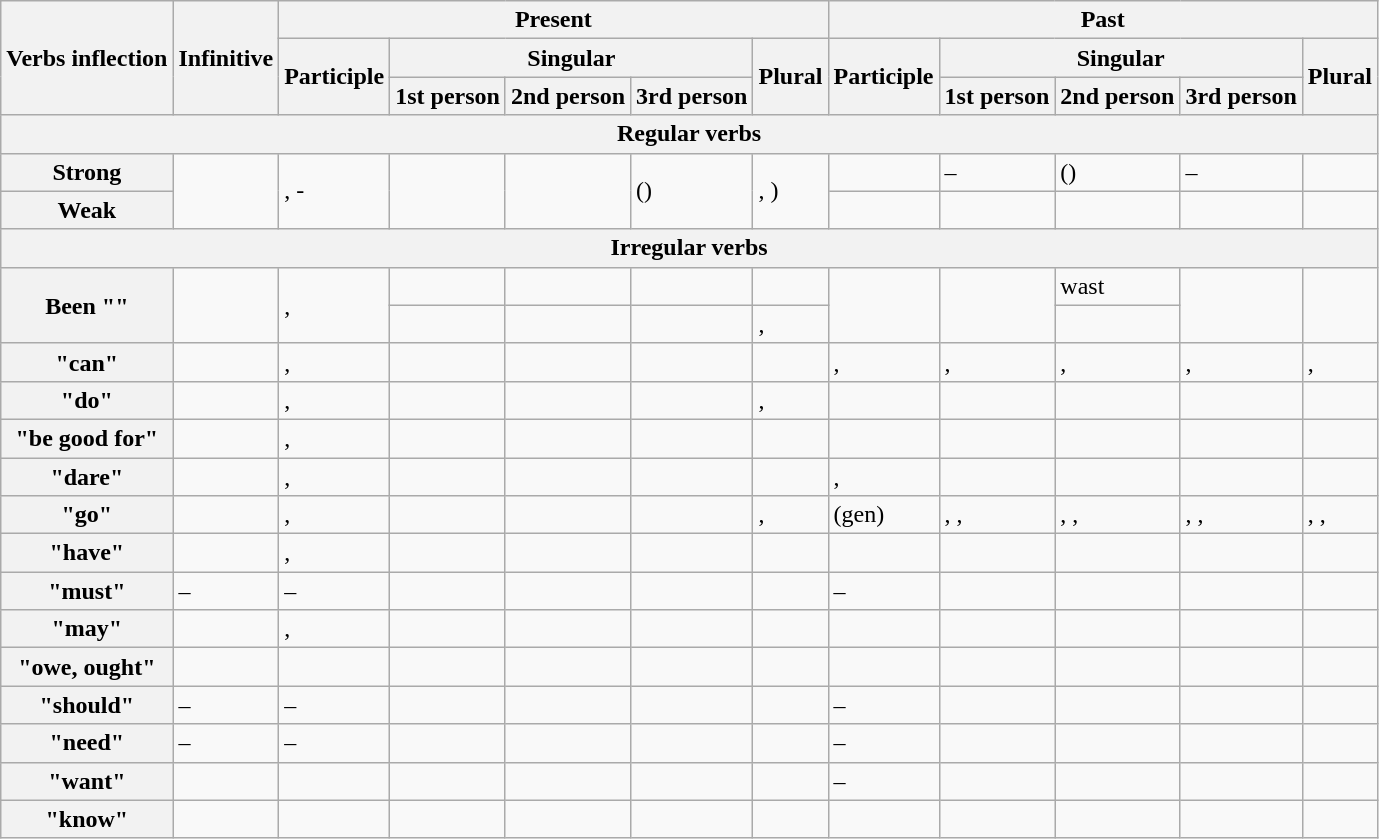<table class="wikitable">
<tr>
<th rowspan="3">Verbs inflection</th>
<th rowspan="3">Infinitive</th>
<th colspan="5">Present</th>
<th colspan="5">Past</th>
</tr>
<tr>
<th rowspan="2">Participle</th>
<th colspan="3">Singular</th>
<th rowspan="2">Plural</th>
<th rowspan="2">Participle</th>
<th colspan="3">Singular</th>
<th rowspan="2">Plural</th>
</tr>
<tr>
<th>1st person</th>
<th>2nd person</th>
<th>3rd person</th>
<th>1st person</th>
<th>2nd person</th>
<th>3rd person</th>
</tr>
<tr>
<th colspan="12">Regular verbs</th>
</tr>
<tr>
<th>Strong</th>
<td rowspan="2"></td>
<td rowspan="2">, -</td>
<td rowspan="2"></td>
<td rowspan="2"></td>
<td rowspan="2"> ()</td>
<td rowspan="2"> , )</td>
<td> </td>
<td>–</td>
<td> ()</td>
<td>–</td>
<td></td>
</tr>
<tr>
<th>Weak</th>
<td></td>
<td></td>
<td></td>
<td></td>
<td></td>
</tr>
<tr>
<th colspan="12">Irregular verbs</th>
</tr>
<tr>
<th rowspan="2">Been ""</th>
<td rowspan="2"></td>
<td rowspan="2">, </td>
<td></td>
<td></td>
<td></td>
<td></td>
<td rowspan="2"></td>
<td rowspan="2"></td>
<td>wast</td>
<td rowspan="2"></td>
<td rowspan="2"></td>
</tr>
<tr>
<td></td>
<td></td>
<td></td>
<td>, </td>
<td></td>
</tr>
<tr>
<th> "can"</th>
<td></td>
<td>, </td>
<td></td>
<td></td>
<td></td>
<td></td>
<td>, </td>
<td>, </td>
<td>, </td>
<td>, </td>
<td>, </td>
</tr>
<tr>
<th> "do"</th>
<td></td>
<td>, </td>
<td></td>
<td></td>
<td></td>
<td>, </td>
<td></td>
<td></td>
<td></td>
<td></td>
<td></td>
</tr>
<tr>
<th> "be good for"</th>
<td></td>
<td>, </td>
<td></td>
<td></td>
<td></td>
<td></td>
<td></td>
<td></td>
<td></td>
<td></td>
<td></td>
</tr>
<tr>
<th> "dare"</th>
<td></td>
<td>, </td>
<td></td>
<td></td>
<td></td>
<td></td>
<td>, </td>
<td></td>
<td></td>
<td></td>
<td></td>
</tr>
<tr>
<th> "go"</th>
<td></td>
<td>, </td>
<td></td>
<td></td>
<td></td>
<td>, </td>
<td>(gen)</td>
<td>, , </td>
<td>, , </td>
<td>, , </td>
<td>, , </td>
</tr>
<tr>
<th> "have"</th>
<td></td>
<td>, </td>
<td></td>
<td></td>
<td></td>
<td></td>
<td></td>
<td></td>
<td></td>
<td></td>
<td></td>
</tr>
<tr>
<th> "must"</th>
<td>–</td>
<td>–</td>
<td></td>
<td></td>
<td></td>
<td></td>
<td>–</td>
<td></td>
<td></td>
<td></td>
<td></td>
</tr>
<tr>
<th> "may"</th>
<td></td>
<td>, </td>
<td></td>
<td></td>
<td></td>
<td></td>
<td></td>
<td></td>
<td></td>
<td></td>
<td></td>
</tr>
<tr>
<th> "owe, ought"</th>
<td></td>
<td></td>
<td></td>
<td></td>
<td></td>
<td></td>
<td></td>
<td></td>
<td></td>
<td></td>
<td></td>
</tr>
<tr>
<th> "should"</th>
<td>–</td>
<td>–</td>
<td></td>
<td></td>
<td></td>
<td></td>
<td>–</td>
<td></td>
<td></td>
<td></td>
<td></td>
</tr>
<tr>
<th> "need"</th>
<td>–</td>
<td>–</td>
<td></td>
<td></td>
<td></td>
<td></td>
<td>–</td>
<td></td>
<td></td>
<td></td>
<td></td>
</tr>
<tr>
<th> "want"</th>
<td></td>
<td></td>
<td></td>
<td></td>
<td></td>
<td></td>
<td>–</td>
<td></td>
<td></td>
<td></td>
<td></td>
</tr>
<tr>
<th> "know"</th>
<td></td>
<td></td>
<td></td>
<td></td>
<td></td>
<td></td>
<td></td>
<td></td>
<td></td>
<td></td>
<td></td>
</tr>
</table>
